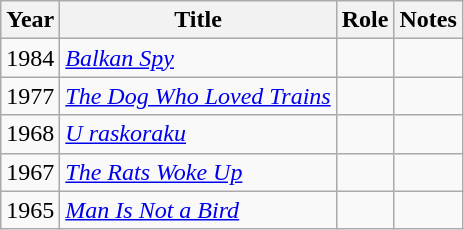<table class="wikitable sortable">
<tr>
<th>Year</th>
<th>Title</th>
<th>Role</th>
<th class="unsortable">Notes</th>
</tr>
<tr>
<td>1984</td>
<td><em><a href='#'>Balkan Spy</a></em></td>
<td></td>
<td></td>
</tr>
<tr>
<td>1977</td>
<td><em><a href='#'>The Dog Who Loved Trains</a></em></td>
<td></td>
<td></td>
</tr>
<tr>
<td>1968</td>
<td><em><a href='#'>U raskoraku</a></em></td>
<td></td>
<td></td>
</tr>
<tr>
<td>1967</td>
<td><em><a href='#'>The Rats Woke Up</a></em></td>
<td></td>
<td></td>
</tr>
<tr>
<td>1965</td>
<td><em><a href='#'>Man Is Not a Bird</a></em></td>
<td></td>
<td></td>
</tr>
</table>
